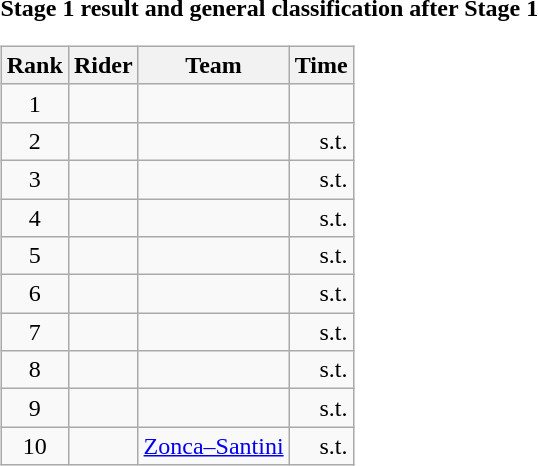<table>
<tr>
<td><strong>Stage 1 result and general classification after Stage 1</strong><br><table class="wikitable">
<tr>
<th scope="col">Rank</th>
<th scope="col">Rider</th>
<th scope="col">Team</th>
<th scope="col">Time</th>
</tr>
<tr>
<td style="text-align:center;">1</td>
<td></td>
<td></td>
<td style="text-align:right;"></td>
</tr>
<tr>
<td style="text-align:center;">2</td>
<td></td>
<td></td>
<td style="text-align:right;">s.t.</td>
</tr>
<tr>
<td style="text-align:center;">3</td>
<td></td>
<td></td>
<td style="text-align:right;">s.t.</td>
</tr>
<tr>
<td style="text-align:center;">4</td>
<td></td>
<td></td>
<td style="text-align:right;">s.t.</td>
</tr>
<tr>
<td style="text-align:center;">5</td>
<td></td>
<td></td>
<td style="text-align:right;">s.t.</td>
</tr>
<tr>
<td style="text-align:center;">6</td>
<td></td>
<td></td>
<td style="text-align:right;">s.t.</td>
</tr>
<tr>
<td style="text-align:center;">7</td>
<td></td>
<td></td>
<td style="text-align:right;">s.t.</td>
</tr>
<tr>
<td style="text-align:center;">8</td>
<td></td>
<td></td>
<td style="text-align:right;">s.t.</td>
</tr>
<tr>
<td style="text-align:center;">9</td>
<td></td>
<td></td>
<td style="text-align:right;">s.t.</td>
</tr>
<tr>
<td style="text-align:center;">10</td>
<td></td>
<td><a href='#'>Zonca–Santini</a></td>
<td style="text-align:right;">s.t.</td>
</tr>
</table>
</td>
</tr>
</table>
